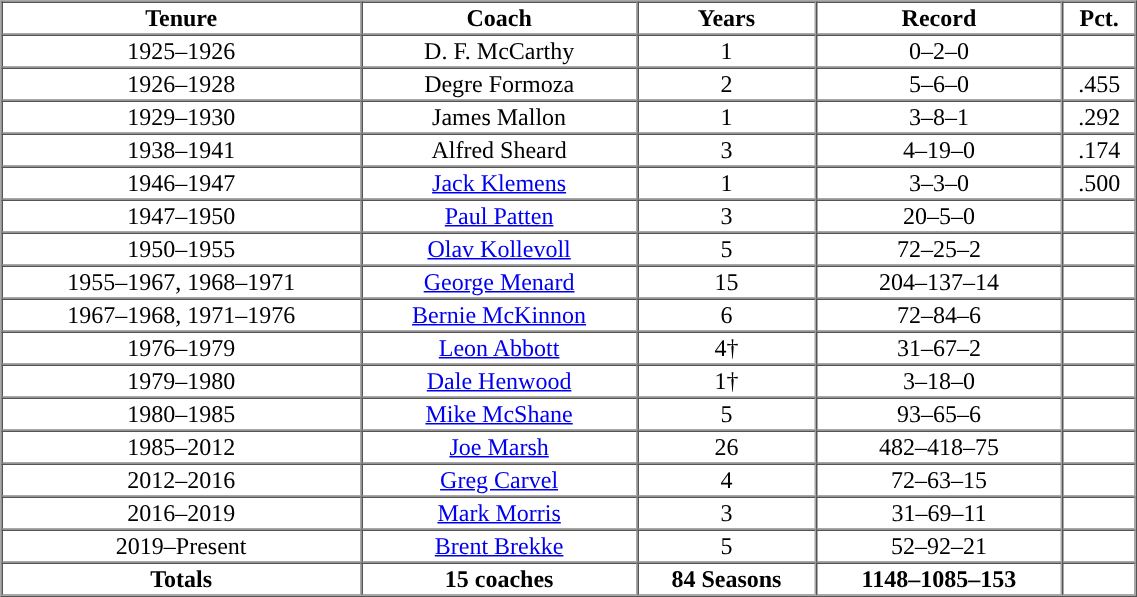<table cellpadding="1" border="1" cellspacing="0" width="60%">
<tr>
<th>Tenure</th>
<th>Coach</th>
<th>Years</th>
<th>Record</th>
<th>Pct.</th>
</tr>
<tr style="text-align:center;">
<td>1925–1926</td>
<td>D. F. McCarthy</td>
<td>1</td>
<td>0–2–0</td>
<td></td>
</tr>
<tr style="text-align:center;">
<td>1926–1928</td>
<td>Degre Formoza</td>
<td>2</td>
<td>5–6–0</td>
<td>.455</td>
</tr>
<tr style="text-align:center;">
<td>1929–1930</td>
<td>James Mallon</td>
<td>1</td>
<td>3–8–1</td>
<td>.292</td>
</tr>
<tr style="text-align:center;">
<td>1938–1941</td>
<td>Alfred Sheard</td>
<td>3</td>
<td>4–19–0</td>
<td>.174</td>
</tr>
<tr style="text-align:center;">
<td>1946–1947</td>
<td><a href='#'>Jack Klemens</a></td>
<td>1</td>
<td>3–3–0</td>
<td>.500</td>
</tr>
<tr style="text-align:center;">
<td>1947–1950</td>
<td><a href='#'>Paul Patten</a></td>
<td>3</td>
<td>20–5–0</td>
<td></td>
</tr>
<tr style="text-align:center;">
<td>1950–1955</td>
<td><a href='#'>Olav Kollevoll</a></td>
<td>5</td>
<td>72–25–2</td>
<td></td>
</tr>
<tr style="text-align:center;">
<td>1955–1967, 1968–1971</td>
<td><a href='#'>George Menard</a></td>
<td>15</td>
<td>204–137–14</td>
<td></td>
</tr>
<tr style="text-align:center;">
<td>1967–1968, 1971–1976</td>
<td><a href='#'>Bernie McKinnon</a></td>
<td>6</td>
<td>72–84–6</td>
<td></td>
</tr>
<tr style="text-align:center;">
<td>1976–1979</td>
<td><a href='#'>Leon Abbott</a></td>
<td>4†</td>
<td>31–67–2</td>
<td></td>
</tr>
<tr style="text-align:center;">
<td>1979–1980</td>
<td><a href='#'>Dale Henwood</a></td>
<td>1†</td>
<td>3–18–0</td>
<td></td>
</tr>
<tr align=center>
<td>1980–1985</td>
<td><a href='#'>Mike McShane</a></td>
<td>5</td>
<td>93–65–6</td>
<td></td>
</tr>
<tr style="text-align:center;">
<td>1985–2012</td>
<td><a href='#'>Joe Marsh</a></td>
<td>26</td>
<td>482–418–75</td>
<td></td>
</tr>
<tr style="text-align:center;">
<td>2012–2016</td>
<td><a href='#'>Greg Carvel</a></td>
<td>4</td>
<td>72–63–15</td>
<td></td>
</tr>
<tr style="text-align:center;">
<td>2016–2019</td>
<td><a href='#'>Mark Morris</a></td>
<td>3</td>
<td>31–69–11</td>
<td></td>
</tr>
<tr style="text-align:center;">
<td>2019–Present</td>
<td><a href='#'>Brent Brekke</a></td>
<td>5</td>
<td>52–92–21</td>
<td></td>
</tr>
<tr style="text-align:center;">
<th>Totals</th>
<th>15 coaches</th>
<th>84 Seasons</th>
<th>1148–1085–153</th>
<th></th>
</tr>
</table>
